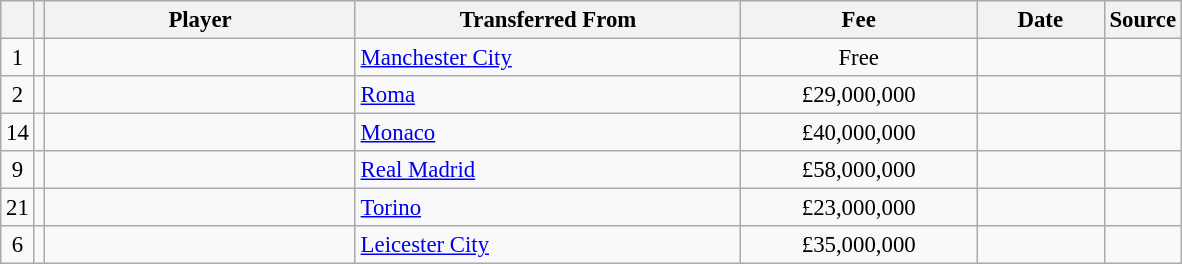<table class="wikitable plainrowheaders sortable" style="font-size:95%">
<tr>
<th></th>
<th></th>
<th scope="col" style="width:200px;">Player</th>
<th scope="col" style="width:250px;">Transferred From</th>
<th scope="col" style="width:150px;">Fee</th>
<th scope="col" style="width:78px;">Date</th>
<th>Source</th>
</tr>
<tr>
<td align=center>1</td>
<td align=center></td>
<td></td>
<td> <a href='#'>Manchester City</a></td>
<td align=center>Free</td>
<td align=center></td>
<td align=center></td>
</tr>
<tr>
<td align=center>2</td>
<td align=center></td>
<td></td>
<td> <a href='#'>Roma</a></td>
<td align=center>£29,000,000</td>
<td align=center></td>
<td align=center></td>
</tr>
<tr>
<td align=center>14</td>
<td align=center></td>
<td></td>
<td> <a href='#'>Monaco</a></td>
<td align=center>£40,000,000</td>
<td align=center></td>
<td align=center></td>
</tr>
<tr>
<td align=center>9</td>
<td align=center></td>
<td></td>
<td> <a href='#'>Real Madrid</a></td>
<td align=center>£58,000,000</td>
<td align=center></td>
<td align=center></td>
</tr>
<tr>
<td align=center>21</td>
<td align=center></td>
<td></td>
<td> <a href='#'>Torino</a></td>
<td align=center>£23,000,000</td>
<td align=center></td>
<td align=center></td>
</tr>
<tr>
<td align=center>6</td>
<td align=center></td>
<td></td>
<td> <a href='#'>Leicester City</a></td>
<td align=center>£35,000,000</td>
<td align=center></td>
<td align=center></td>
</tr>
</table>
